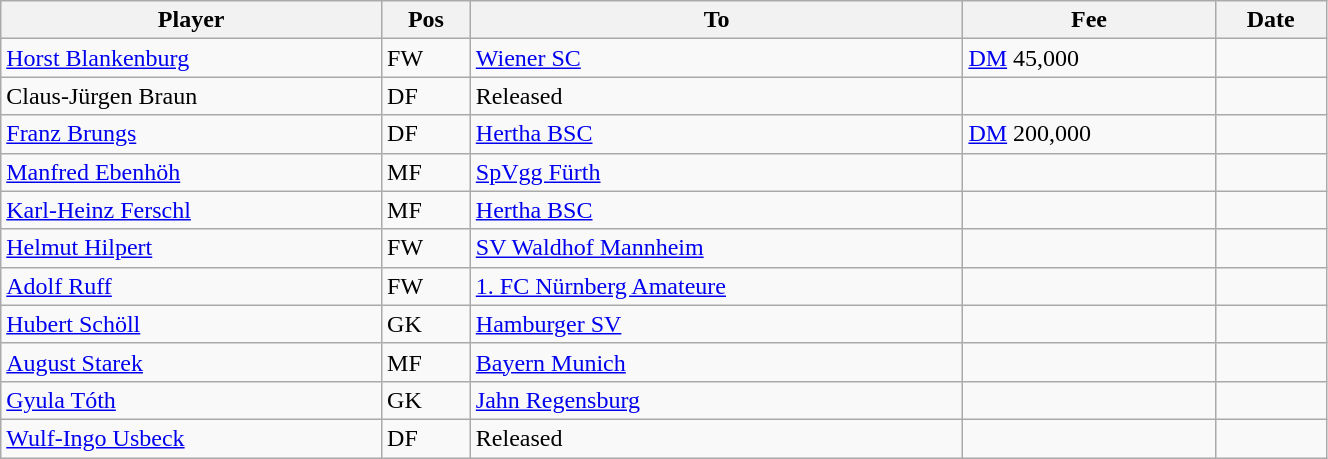<table class="wikitable" style="text-align:center; width:70%; text-align:left">
<tr>
<th><strong>Player</strong></th>
<th><strong>Pos</strong></th>
<th><strong>To</strong></th>
<th><strong>Fee</strong></th>
<th><strong>Date</strong></th>
</tr>
<tr --->
<td><a href='#'>Horst Blankenburg</a></td>
<td>FW</td>
<td><a href='#'>Wiener SC</a></td>
<td><a href='#'>DM</a> 45,000</td>
<td></td>
</tr>
<tr --->
<td>Claus-Jürgen Braun</td>
<td>DF</td>
<td>Released</td>
<td></td>
<td></td>
</tr>
<tr --->
<td><a href='#'>Franz Brungs</a></td>
<td>DF</td>
<td><a href='#'>Hertha BSC</a></td>
<td><a href='#'>DM</a> 200,000</td>
<td></td>
</tr>
<tr --->
<td><a href='#'>Manfred Ebenhöh</a></td>
<td>MF</td>
<td><a href='#'>SpVgg Fürth</a></td>
<td></td>
<td></td>
</tr>
<tr --->
<td><a href='#'>Karl-Heinz Ferschl</a></td>
<td>MF</td>
<td><a href='#'>Hertha BSC</a></td>
<td></td>
<td></td>
</tr>
<tr --->
<td><a href='#'>Helmut Hilpert</a></td>
<td>FW</td>
<td><a href='#'>SV Waldhof Mannheim</a></td>
<td></td>
<td></td>
</tr>
<tr --->
<td><a href='#'>Adolf Ruff</a></td>
<td>FW</td>
<td><a href='#'>1. FC Nürnberg Amateure</a></td>
<td></td>
<td></td>
</tr>
<tr --->
<td><a href='#'>Hubert Schöll</a></td>
<td>GK</td>
<td><a href='#'>Hamburger SV</a></td>
<td></td>
<td></td>
</tr>
<tr --->
<td><a href='#'>August Starek</a></td>
<td>MF</td>
<td><a href='#'>Bayern Munich</a></td>
<td></td>
<td></td>
</tr>
<tr --->
<td><a href='#'>Gyula Tóth</a></td>
<td>GK</td>
<td><a href='#'>Jahn Regensburg</a></td>
<td></td>
<td></td>
</tr>
<tr --->
<td><a href='#'>Wulf-Ingo Usbeck</a></td>
<td>DF</td>
<td>Released</td>
<td></td>
<td></td>
</tr>
</table>
